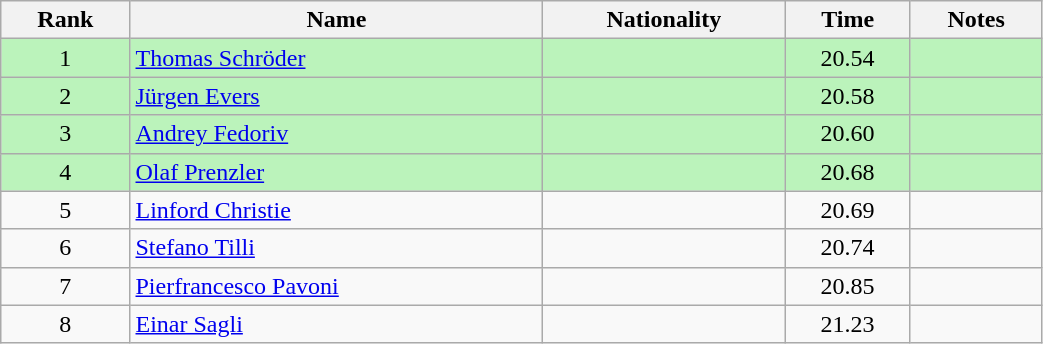<table class="wikitable sortable" style="text-align:center;width: 55%">
<tr>
<th>Rank</th>
<th>Name</th>
<th>Nationality</th>
<th>Time</th>
<th>Notes</th>
</tr>
<tr bgcolor=bbf3bb>
<td>1</td>
<td align=left><a href='#'>Thomas Schröder</a></td>
<td align=left></td>
<td>20.54</td>
<td></td>
</tr>
<tr bgcolor=bbf3bb>
<td>2</td>
<td align=left><a href='#'>Jürgen Evers</a></td>
<td align=left></td>
<td>20.58</td>
<td></td>
</tr>
<tr bgcolor=bbf3bb>
<td>3</td>
<td align=left><a href='#'>Andrey Fedoriv</a></td>
<td align=left></td>
<td>20.60</td>
<td></td>
</tr>
<tr bgcolor=bbf3bb>
<td>4</td>
<td align=left><a href='#'>Olaf Prenzler</a></td>
<td align=left></td>
<td>20.68</td>
<td></td>
</tr>
<tr>
<td>5</td>
<td align=left><a href='#'>Linford Christie</a></td>
<td align=left></td>
<td>20.69</td>
<td></td>
</tr>
<tr>
<td>6</td>
<td align=left><a href='#'>Stefano Tilli</a></td>
<td align=left></td>
<td>20.74</td>
<td></td>
</tr>
<tr>
<td>7</td>
<td align=left><a href='#'>Pierfrancesco Pavoni</a></td>
<td align=left></td>
<td>20.85</td>
<td></td>
</tr>
<tr>
<td>8</td>
<td align=left><a href='#'>Einar Sagli</a></td>
<td align=left></td>
<td>21.23</td>
<td></td>
</tr>
</table>
